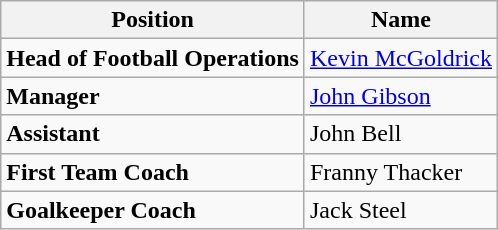<table class="wikitable" border="1">
<tr>
<th>Position</th>
<th>Name</th>
</tr>
<tr>
<td><strong>Head of Football Operations</strong></td>
<td><a href='#'>Kevin McGoldrick</a></td>
</tr>
<tr>
<td><strong>Manager</strong></td>
<td><a href='#'>John Gibson</a></td>
</tr>
<tr>
<td><strong>Assistant</strong></td>
<td>John Bell</td>
</tr>
<tr>
<td><strong>First Team Coach</strong></td>
<td>Franny Thacker</td>
</tr>
<tr>
<td><strong>Goalkeeper Coach</strong></td>
<td>Jack Steel</td>
</tr>
</table>
